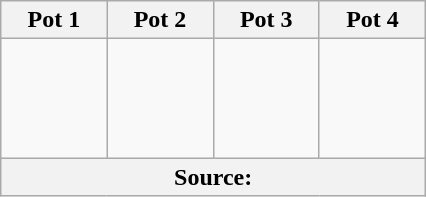<table class="wikitable">
<tr>
<th width=15%><strong>Pot 1</strong></th>
<th width=15%><strong>Pot 2</strong></th>
<th width=15%><strong>Pot 3</strong></th>
<th width=15%><strong>Pot 4</strong></th>
</tr>
<tr>
<td><br><br>
<br>
<br>
</td>
<td><br><br>
<br>
<br>
</td>
<td><br><br>
<br>
<br>
</td>
<td><br><br>
<br>
<br>
</td>
</tr>
<tr>
<th colspan="4">Source:</th>
</tr>
</table>
